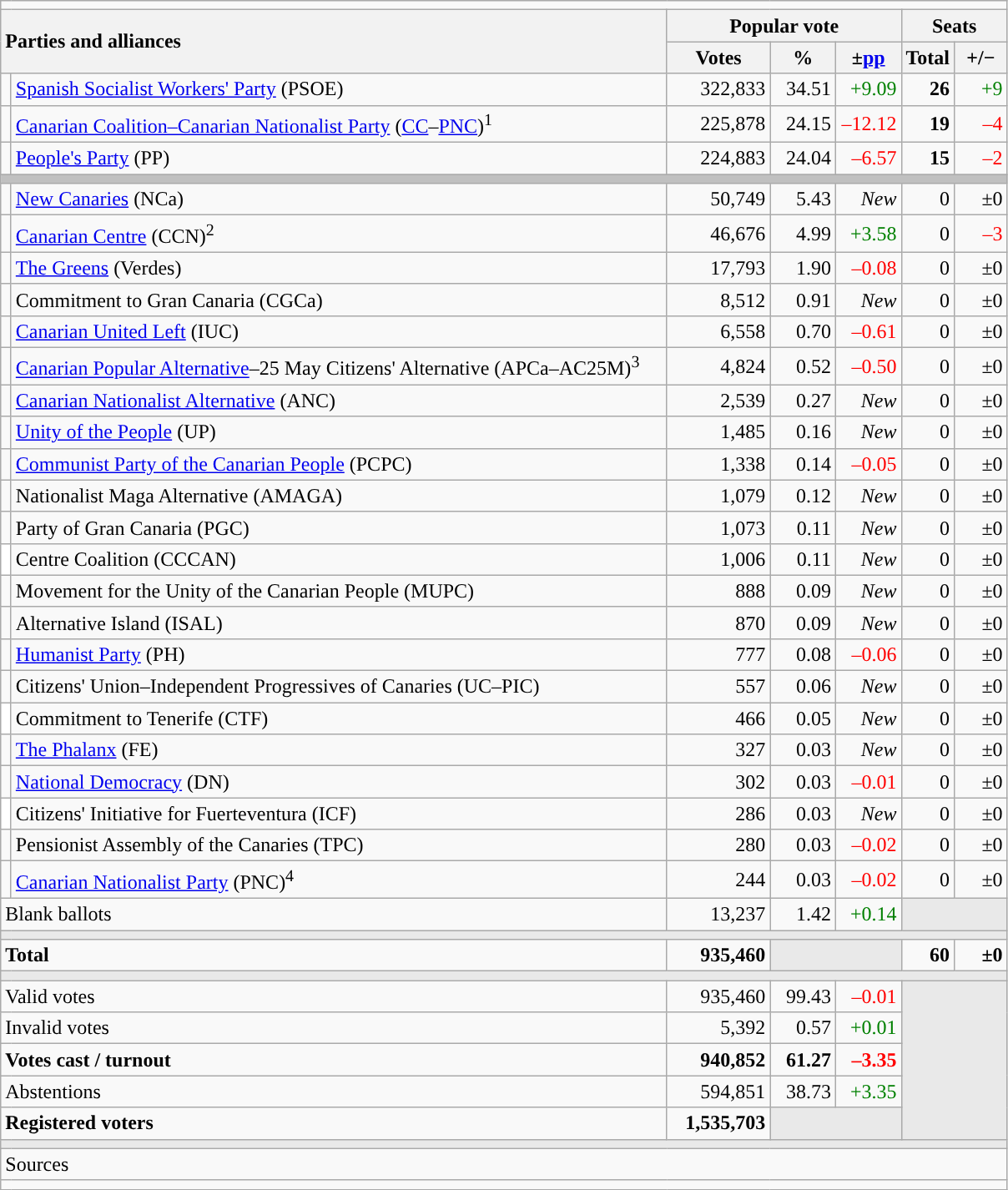<table class="wikitable" style="text-align:right;">
<tr>
<td colspan="7"></td>
</tr>
<tr>
<th style="text-align:left;" rowspan="2" colspan="2" width="525">Parties and alliances</th>
<th colspan="3">Popular vote</th>
<th colspan="2">Seats</th>
</tr>
<tr>
<th width="75">Votes</th>
<th width="45">%</th>
<th width="45">±<a href='#'>pp</a></th>
<th width="35">Total</th>
<th width="35">+/−</th>
</tr>
<tr>
<td width="1" style="color:inherit;background:"></td>
<td align="left"><a href='#'>Spanish Socialist Workers' Party</a> (PSOE)</td>
<td>322,833</td>
<td>34.51</td>
<td style="color:green;">+9.09</td>
<td><strong>26</strong></td>
<td style="color:green;">+9</td>
</tr>
<tr>
<td style="color:inherit;background:"></td>
<td align="left"><a href='#'>Canarian Coalition–Canarian Nationalist Party</a> (<a href='#'>CC</a>–<a href='#'>PNC</a>)<sup>1</sup></td>
<td>225,878</td>
<td>24.15</td>
<td style="color:red;">–12.12</td>
<td><strong>19</strong></td>
<td style="color:red;">–4</td>
</tr>
<tr>
<td style="color:inherit;background:"></td>
<td align="left"><a href='#'>People's Party</a> (PP)</td>
<td>224,883</td>
<td>24.04</td>
<td style="color:red;">–6.57</td>
<td><strong>15</strong></td>
<td style="color:red;">–2</td>
</tr>
<tr>
<td colspan="7" bgcolor="#C0C0C0"></td>
</tr>
<tr>
<td style="color:inherit;background:"></td>
<td align="left"><a href='#'>New Canaries</a> (NCa)</td>
<td>50,749</td>
<td>5.43</td>
<td><em>New</em></td>
<td>0</td>
<td>±0</td>
</tr>
<tr>
<td style="color:inherit;background:"></td>
<td align="left"><a href='#'>Canarian Centre</a> (CCN)<sup>2</sup></td>
<td>46,676</td>
<td>4.99</td>
<td style="color:green;">+3.58</td>
<td>0</td>
<td style="color:red;">–3</td>
</tr>
<tr>
<td style="color:inherit;background:"></td>
<td align="left"><a href='#'>The Greens</a> (Verdes)</td>
<td>17,793</td>
<td>1.90</td>
<td style="color:red;">–0.08</td>
<td>0</td>
<td>±0</td>
</tr>
<tr>
<td style="color:inherit;background:"></td>
<td align="left">Commitment to Gran Canaria (CGCa)</td>
<td>8,512</td>
<td>0.91</td>
<td><em>New</em></td>
<td>0</td>
<td>±0</td>
</tr>
<tr>
<td style="color:inherit;background:"></td>
<td align="left"><a href='#'>Canarian United Left</a> (IUC)</td>
<td>6,558</td>
<td>0.70</td>
<td style="color:red;">–0.61</td>
<td>0</td>
<td>±0</td>
</tr>
<tr>
<td style="color:inherit;background:"></td>
<td align="left"><a href='#'>Canarian Popular Alternative</a>–25 May Citizens' Alternative (APCa–AC25M)<sup>3</sup></td>
<td>4,824</td>
<td>0.52</td>
<td style="color:red;">–0.50</td>
<td>0</td>
<td>±0</td>
</tr>
<tr>
<td style="color:inherit;background:"></td>
<td align="left"><a href='#'>Canarian Nationalist Alternative</a> (ANC)</td>
<td>2,539</td>
<td>0.27</td>
<td><em>New</em></td>
<td>0</td>
<td>±0</td>
</tr>
<tr>
<td style="color:inherit;background:"></td>
<td align="left"><a href='#'>Unity of the People</a> (UP)</td>
<td>1,485</td>
<td>0.16</td>
<td><em>New</em></td>
<td>0</td>
<td>±0</td>
</tr>
<tr>
<td style="color:inherit;background:"></td>
<td align="left"><a href='#'>Communist Party of the Canarian People</a> (PCPC)</td>
<td>1,338</td>
<td>0.14</td>
<td style="color:red;">–0.05</td>
<td>0</td>
<td>±0</td>
</tr>
<tr>
<td style="color:inherit;background:"></td>
<td align="left">Nationalist Maga Alternative (AMAGA)</td>
<td>1,079</td>
<td>0.12</td>
<td><em>New</em></td>
<td>0</td>
<td>±0</td>
</tr>
<tr>
<td style="color:inherit;background:"></td>
<td align="left">Party of Gran Canaria (PGC)</td>
<td>1,073</td>
<td>0.11</td>
<td><em>New</em></td>
<td>0</td>
<td>±0</td>
</tr>
<tr>
<td bgcolor="white"></td>
<td align="left">Centre Coalition (CCCAN)</td>
<td>1,006</td>
<td>0.11</td>
<td><em>New</em></td>
<td>0</td>
<td>±0</td>
</tr>
<tr>
<td style="color:inherit;background:"></td>
<td align="left">Movement for the Unity of the Canarian People (MUPC)</td>
<td>888</td>
<td>0.09</td>
<td><em>New</em></td>
<td>0</td>
<td>±0</td>
</tr>
<tr>
<td style="color:inherit;background:"></td>
<td align="left">Alternative Island (ISAL)</td>
<td>870</td>
<td>0.09</td>
<td><em>New</em></td>
<td>0</td>
<td>±0</td>
</tr>
<tr>
<td style="color:inherit;background:"></td>
<td align="left"><a href='#'>Humanist Party</a> (PH)</td>
<td>777</td>
<td>0.08</td>
<td style="color:red;">–0.06</td>
<td>0</td>
<td>±0</td>
</tr>
<tr>
<td style="color:inherit;background:"></td>
<td align="left">Citizens' Union–Independent Progressives of Canaries (UC–PIC)</td>
<td>557</td>
<td>0.06</td>
<td><em>New</em></td>
<td>0</td>
<td>±0</td>
</tr>
<tr>
<td bgcolor="white"></td>
<td align="left">Commitment to Tenerife (CTF)</td>
<td>466</td>
<td>0.05</td>
<td><em>New</em></td>
<td>0</td>
<td>±0</td>
</tr>
<tr>
<td style="color:inherit;background:"></td>
<td align="left"><a href='#'>The Phalanx</a> (FE)</td>
<td>327</td>
<td>0.03</td>
<td><em>New</em></td>
<td>0</td>
<td>±0</td>
</tr>
<tr>
<td style="color:inherit;background:"></td>
<td align="left"><a href='#'>National Democracy</a> (DN)</td>
<td>302</td>
<td>0.03</td>
<td style="color:red;">–0.01</td>
<td>0</td>
<td>±0</td>
</tr>
<tr>
<td bgcolor="white"></td>
<td align="left">Citizens' Initiative for Fuerteventura (ICF)</td>
<td>286</td>
<td>0.03</td>
<td><em>New</em></td>
<td>0</td>
<td>±0</td>
</tr>
<tr>
<td style="color:inherit;background:"></td>
<td align="left">Pensionist Assembly of the Canaries (TPC)</td>
<td>280</td>
<td>0.03</td>
<td style="color:red;">–0.02</td>
<td>0</td>
<td>±0</td>
</tr>
<tr>
<td style="color:inherit;background:"></td>
<td align="left"><a href='#'>Canarian Nationalist Party</a> (PNC)<sup>4</sup></td>
<td>244</td>
<td>0.03</td>
<td style="color:red;">–0.02</td>
<td>0</td>
<td>±0</td>
</tr>
<tr>
<td align="left" colspan="2">Blank ballots</td>
<td>13,237</td>
<td>1.42</td>
<td style="color:green;">+0.14</td>
<td bgcolor="#E9E9E9" colspan="2"></td>
</tr>
<tr>
<td colspan="7" bgcolor="#E9E9E9"></td>
</tr>
<tr style="font-weight:bold;">
<td align="left" colspan="2">Total</td>
<td>935,460</td>
<td bgcolor="#E9E9E9" colspan="2"></td>
<td>60</td>
<td>±0</td>
</tr>
<tr>
<td colspan="7" bgcolor="#E9E9E9"></td>
</tr>
<tr>
<td align="left" colspan="2">Valid votes</td>
<td>935,460</td>
<td>99.43</td>
<td style="color:red;">–0.01</td>
<td bgcolor="#E9E9E9" colspan="2" rowspan="5"></td>
</tr>
<tr>
<td align="left" colspan="2">Invalid votes</td>
<td>5,392</td>
<td>0.57</td>
<td style="color:green;">+0.01</td>
</tr>
<tr style="font-weight:bold;">
<td align="left" colspan="2">Votes cast / turnout</td>
<td>940,852</td>
<td>61.27</td>
<td style="color:red;">–3.35</td>
</tr>
<tr>
<td align="left" colspan="2">Abstentions</td>
<td>594,851</td>
<td>38.73</td>
<td style="color:green;">+3.35</td>
</tr>
<tr style="font-weight:bold;">
<td align="left" colspan="2">Registered voters</td>
<td>1,535,703</td>
<td bgcolor="#E9E9E9" colspan="2"></td>
</tr>
<tr>
<td colspan="7" bgcolor="#E9E9E9"></td>
</tr>
<tr>
<td align="left" colspan="7">Sources</td>
</tr>
<tr>
<td colspan="7" style="text-align:left; max-width:790px;"></td>
</tr>
</table>
